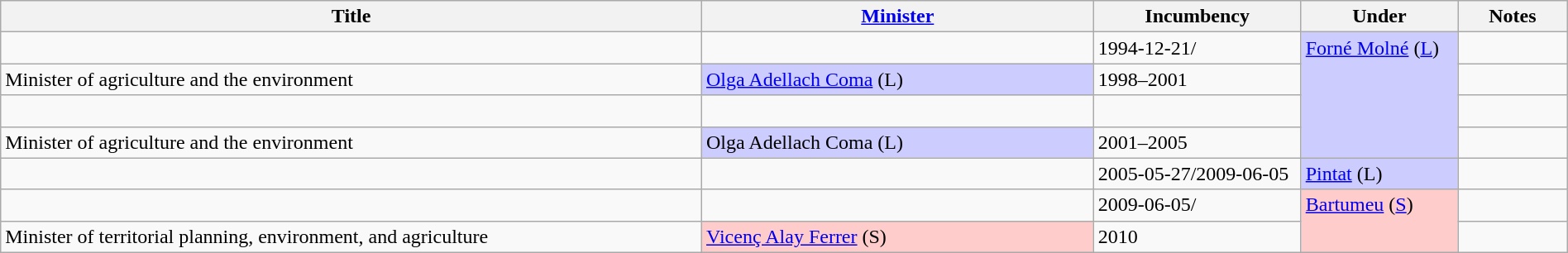<table class="wikitable" style="width:100%;">
<tr>
<th>Title</th>
<th style="width:25%;"><a href='#'>Minister</a></th>
<th style="width:160px;">Incumbency</th>
<th style="width:10%;">Under</th>
<th style="width:7%;">Notes</th>
</tr>
<tr>
<td></td>
<td></td>
<td>1994-12-21/</td>
<td rowspan="4"  style="background:#ccf; vertical-align:top;"><a href='#'>Forné Molné</a> (<a href='#'>L</a>)</td>
<td></td>
</tr>
<tr>
<td>Minister of agriculture and the environment</td>
<td style="background:#ccf;"><a href='#'>Olga Adellach Coma</a> (L)</td>
<td>1998–2001</td>
<td></td>
</tr>
<tr>
<td> </td>
<td></td>
<td></td>
<td></td>
</tr>
<tr>
<td>Minister of agriculture and the environment</td>
<td style="background:#ccf;">Olga Adellach Coma (L)</td>
<td>2001–2005</td>
<td></td>
</tr>
<tr>
<td></td>
<td></td>
<td>2005-05-27/2009-06-05</td>
<td style="background:#ccf;"><a href='#'>Pintat</a> (L)</td>
<td></td>
</tr>
<tr>
<td></td>
<td></td>
<td>2009-06-05/</td>
<td rowspan="2"  style="background:#fcc; vertical-align:top;"><a href='#'>Bartumeu</a> (<a href='#'>S</a>)</td>
<td></td>
</tr>
<tr>
<td>Minister of territorial planning, environment, and agriculture</td>
<td style="background:#fcc;"><a href='#'>Vicenç Alay Ferrer</a> (S)</td>
<td>2010</td>
<td></td>
</tr>
</table>
